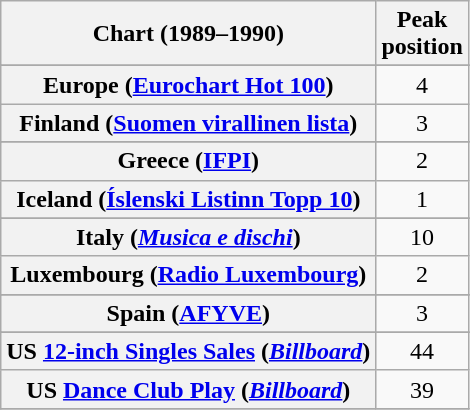<table class="wikitable sortable plainrowheaders" style="text-align:center">
<tr>
<th>Chart (1989–1990)</th>
<th>Peak<br>position</th>
</tr>
<tr>
</tr>
<tr>
</tr>
<tr>
</tr>
<tr>
</tr>
<tr>
<th scope="row">Europe (<a href='#'>Eurochart Hot 100</a>)</th>
<td>4</td>
</tr>
<tr>
<th scope="row">Finland (<a href='#'>Suomen virallinen lista</a>)</th>
<td>3</td>
</tr>
<tr>
</tr>
<tr>
<th scope="row">Greece (<a href='#'>IFPI</a>)</th>
<td>2</td>
</tr>
<tr>
<th scope="row">Iceland (<a href='#'>Íslenski Listinn Topp 10</a>)</th>
<td>1</td>
</tr>
<tr>
</tr>
<tr>
<th scope="row">Italy (<em><a href='#'>Musica e dischi</a></em>)</th>
<td>10</td>
</tr>
<tr>
<th scope="row">Luxembourg (<a href='#'>Radio Luxembourg</a>)</th>
<td align="center">2</td>
</tr>
<tr>
</tr>
<tr>
</tr>
<tr>
</tr>
<tr>
</tr>
<tr>
<th scope="row">Spain (<a href='#'>AFYVE</a>)</th>
<td>3</td>
</tr>
<tr>
</tr>
<tr>
</tr>
<tr>
</tr>
<tr>
<th scope="row">US <a href='#'>12-inch Singles Sales</a> (<em><a href='#'>Billboard</a></em>)</th>
<td>44</td>
</tr>
<tr>
<th scope="row">US <a href='#'>Dance Club Play</a> (<em><a href='#'>Billboard</a></em>)</th>
<td>39</td>
</tr>
<tr>
</tr>
</table>
